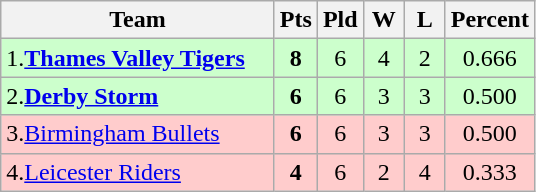<table class="wikitable" style="text-align: center;">
<tr>
<th style="width:175px;">Team</th>
<th style="width:20px;" abbr="Points">Pts</th>
<th style="width:20px;" abbr="Played">Pld</th>
<th style="width:20px;" abbr="Won">W</th>
<th style="width:20px;" abbr="Lost">L</th>
<th style="width:20px;" abbr="Percentage">Percent</th>
</tr>
<tr style="background:#cfc;">
<td style="text-align:left;">1.<strong><a href='#'>Thames Valley Tigers</a></strong></td>
<td><strong>8</strong></td>
<td>6</td>
<td>4</td>
<td>2</td>
<td>0.666</td>
</tr>
<tr style="background:#cfc;">
<td style="text-align:left;">2.<strong><a href='#'>Derby Storm</a></strong></td>
<td><strong>6</strong></td>
<td>6</td>
<td>3</td>
<td>3</td>
<td>0.500</td>
</tr>
<tr style="background:#fcc;">
<td style="text-align:left;">3.<a href='#'>Birmingham Bullets</a></td>
<td><strong>6</strong></td>
<td>6</td>
<td>3</td>
<td>3</td>
<td>0.500</td>
</tr>
<tr style="background:#fcc;">
<td style="text-align:left;">4.<a href='#'>Leicester Riders</a></td>
<td><strong>4</strong></td>
<td>6</td>
<td>2</td>
<td>4</td>
<td>0.333</td>
</tr>
</table>
